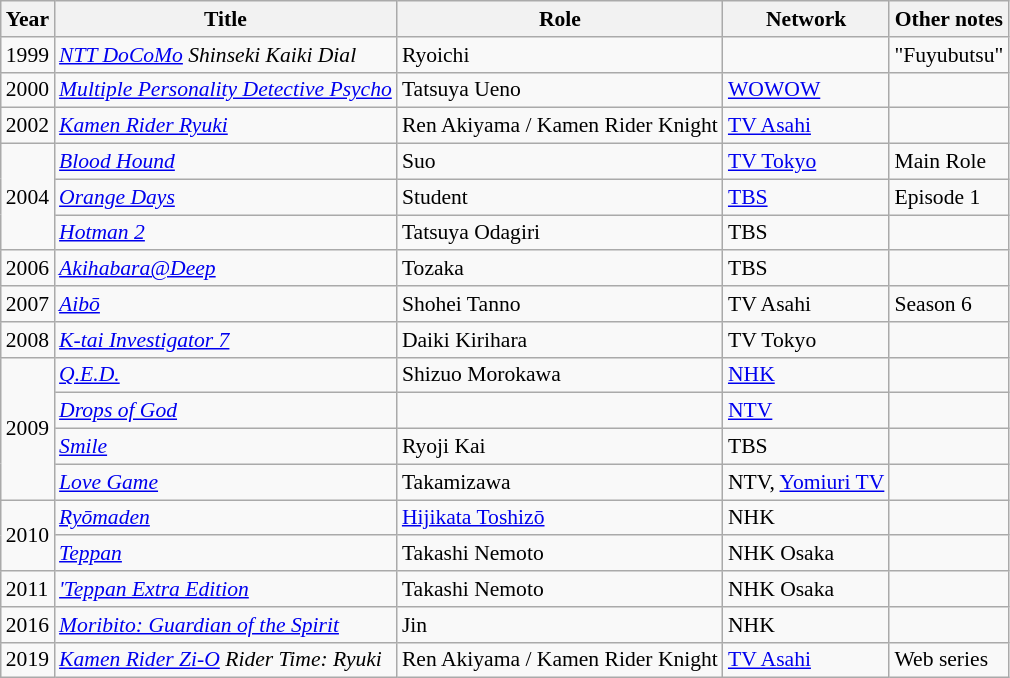<table class="wikitable" style="font-size: 90%;">
<tr>
<th>Year</th>
<th>Title</th>
<th>Role</th>
<th>Network</th>
<th>Other notes</th>
</tr>
<tr>
<td>1999</td>
<td><em><a href='#'>NTT DoCoMo</a> Shinseki Kaiki Dial</em></td>
<td>Ryoichi</td>
<td></td>
<td>"Fuyubutsu"</td>
</tr>
<tr>
<td>2000</td>
<td><em><a href='#'>Multiple Personality Detective Psycho</a></em></td>
<td>Tatsuya Ueno</td>
<td><a href='#'>WOWOW</a></td>
<td></td>
</tr>
<tr>
<td>2002</td>
<td><em><a href='#'>Kamen Rider Ryuki</a></em></td>
<td>Ren Akiyama / Kamen Rider Knight</td>
<td><a href='#'>TV Asahi</a></td>
<td></td>
</tr>
<tr>
<td rowspan="3">2004</td>
<td><em><a href='#'>Blood Hound</a></em></td>
<td>Suo</td>
<td><a href='#'>TV Tokyo</a></td>
<td>Main Role</td>
</tr>
<tr>
<td><em><a href='#'>Orange Days</a></em></td>
<td>Student</td>
<td><a href='#'>TBS</a></td>
<td>Episode 1</td>
</tr>
<tr>
<td><em><a href='#'>Hotman 2</a></em></td>
<td>Tatsuya Odagiri</td>
<td>TBS</td>
<td></td>
</tr>
<tr>
<td>2006</td>
<td><em><a href='#'>Akihabara@Deep</a></em></td>
<td>Tozaka</td>
<td>TBS</td>
<td></td>
</tr>
<tr>
<td>2007</td>
<td><em><a href='#'>Aibō</a></em></td>
<td>Shohei Tanno</td>
<td>TV Asahi</td>
<td>Season 6</td>
</tr>
<tr>
<td>2008</td>
<td><em><a href='#'>K-tai Investigator 7</a></em></td>
<td>Daiki Kirihara</td>
<td>TV Tokyo</td>
<td></td>
</tr>
<tr>
<td rowspan="4">2009</td>
<td><em><a href='#'>Q.E.D.</a></em></td>
<td>Shizuo Morokawa</td>
<td><a href='#'>NHK</a></td>
<td></td>
</tr>
<tr>
<td><em><a href='#'>Drops of God</a></em></td>
<td></td>
<td><a href='#'>NTV</a></td>
<td></td>
</tr>
<tr>
<td><em><a href='#'>Smile</a></em></td>
<td>Ryoji Kai</td>
<td>TBS</td>
<td></td>
</tr>
<tr>
<td><em><a href='#'>Love Game</a></em></td>
<td>Takamizawa</td>
<td>NTV, <a href='#'>Yomiuri TV</a></td>
<td></td>
</tr>
<tr>
<td rowspan="2">2010</td>
<td><em><a href='#'>Ryōmaden</a></em></td>
<td><a href='#'>Hijikata Toshizō</a></td>
<td>NHK</td>
<td></td>
</tr>
<tr>
<td><em><a href='#'>Teppan</a></em></td>
<td>Takashi Nemoto</td>
<td>NHK Osaka</td>
<td></td>
</tr>
<tr>
<td>2011</td>
<td><em><a href='#'>'Teppan Extra Edition</a></em></td>
<td>Takashi Nemoto</td>
<td>NHK Osaka</td>
<td></td>
</tr>
<tr>
<td>2016</td>
<td><em><a href='#'>Moribito: Guardian of the Spirit</a></em></td>
<td>Jin</td>
<td>NHK</td>
<td></td>
</tr>
<tr>
<td>2019</td>
<td><em><a href='#'>Kamen Rider Zi-O</a> Rider Time: Ryuki</em></td>
<td>Ren Akiyama / Kamen Rider Knight</td>
<td><a href='#'>TV Asahi</a></td>
<td>Web series</td>
</tr>
</table>
